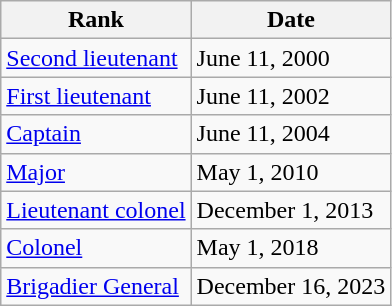<table class="wikitable">
<tr>
<th>Rank</th>
<th>Date</th>
</tr>
<tr>
<td> <a href='#'>Second lieutenant</a></td>
<td>June 11, 2000</td>
</tr>
<tr>
<td> <a href='#'>First lieutenant</a></td>
<td>June 11, 2002</td>
</tr>
<tr>
<td> <a href='#'>Captain</a></td>
<td>June 11, 2004</td>
</tr>
<tr>
<td> <a href='#'>Major</a></td>
<td>May 1, 2010</td>
</tr>
<tr>
<td> <a href='#'>Lieutenant colonel</a></td>
<td>December 1, 2013</td>
</tr>
<tr>
<td> <a href='#'>Colonel</a></td>
<td>May 1, 2018</td>
</tr>
<tr>
<td> <a href='#'>Brigadier General</a></td>
<td>December 16, 2023</td>
</tr>
</table>
